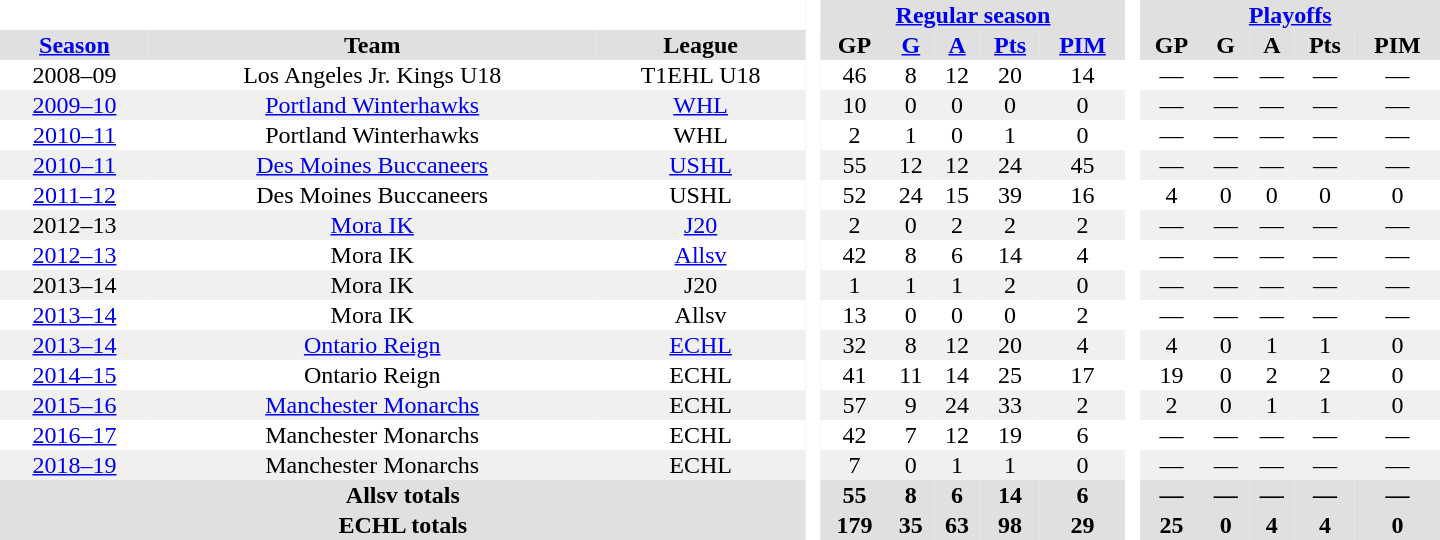<table border="0" cellpadding="1" cellspacing="0" style="text-align:center; width:60em;">
<tr style="background:#e0e0e0;">
<th colspan="3"  bgcolor="#ffffff"> </th>
<th rowspan="99" bgcolor="#ffffff"> </th>
<th colspan="5"><a href='#'>Regular season</a></th>
<th rowspan="99" bgcolor="#ffffff"> </th>
<th colspan="5"><a href='#'>Playoffs</a></th>
</tr>
<tr style="background:#e0e0e0;">
<th><a href='#'>Season</a></th>
<th>Team</th>
<th>League</th>
<th>GP</th>
<th><a href='#'>G</a></th>
<th><a href='#'>A</a></th>
<th><a href='#'>Pts</a></th>
<th><a href='#'>PIM</a></th>
<th>GP</th>
<th>G</th>
<th>A</th>
<th>Pts</th>
<th>PIM</th>
</tr>
<tr>
<td>2008–09</td>
<td>Los Angeles Jr. Kings U18</td>
<td>T1EHL U18</td>
<td>46</td>
<td>8</td>
<td>12</td>
<td>20</td>
<td>14</td>
<td>—</td>
<td>—</td>
<td>—</td>
<td>—</td>
<td>—</td>
</tr>
<tr bgcolor="#f0f0f0">
<td><a href='#'>2009–10</a></td>
<td><a href='#'>Portland Winterhawks</a></td>
<td><a href='#'>WHL</a></td>
<td>10</td>
<td>0</td>
<td>0</td>
<td>0</td>
<td>0</td>
<td>—</td>
<td>—</td>
<td>—</td>
<td>—</td>
<td>—</td>
</tr>
<tr>
<td><a href='#'>2010–11</a></td>
<td>Portland Winterhawks</td>
<td>WHL</td>
<td>2</td>
<td>1</td>
<td>0</td>
<td>1</td>
<td>0</td>
<td>—</td>
<td>—</td>
<td>—</td>
<td>—</td>
<td>—</td>
</tr>
<tr bgcolor="#f0f0f0">
<td><a href='#'>2010–11</a></td>
<td><a href='#'>Des Moines Buccaneers</a></td>
<td><a href='#'>USHL</a></td>
<td>55</td>
<td>12</td>
<td>12</td>
<td>24</td>
<td>45</td>
<td>—</td>
<td>—</td>
<td>—</td>
<td>—</td>
<td>—</td>
</tr>
<tr>
<td><a href='#'>2011–12</a></td>
<td>Des Moines Buccaneers</td>
<td>USHL</td>
<td>52</td>
<td>24</td>
<td>15</td>
<td>39</td>
<td>16</td>
<td>4</td>
<td>0</td>
<td>0</td>
<td>0</td>
<td>0</td>
</tr>
<tr bgcolor="#f0f0f0">
<td>2012–13</td>
<td><a href='#'>Mora IK</a></td>
<td><a href='#'>J20</a></td>
<td>2</td>
<td>0</td>
<td>2</td>
<td>2</td>
<td>2</td>
<td>—</td>
<td>—</td>
<td>—</td>
<td>—</td>
<td>—</td>
</tr>
<tr>
<td><a href='#'>2012–13</a></td>
<td>Mora IK</td>
<td><a href='#'>Allsv</a></td>
<td>42</td>
<td>8</td>
<td>6</td>
<td>14</td>
<td>4</td>
<td>—</td>
<td>—</td>
<td>—</td>
<td>—</td>
<td>—</td>
</tr>
<tr bgcolor="#f0f0f0">
<td>2013–14</td>
<td>Mora IK</td>
<td>J20</td>
<td>1</td>
<td>1</td>
<td>1</td>
<td>2</td>
<td>0</td>
<td>—</td>
<td>—</td>
<td>—</td>
<td>—</td>
<td>—</td>
</tr>
<tr>
<td><a href='#'>2013–14</a></td>
<td>Mora IK</td>
<td>Allsv</td>
<td>13</td>
<td>0</td>
<td>0</td>
<td>0</td>
<td>2</td>
<td>—</td>
<td>—</td>
<td>—</td>
<td>—</td>
<td>—</td>
</tr>
<tr bgcolor="#f0f0f0">
<td><a href='#'>2013–14</a></td>
<td><a href='#'>Ontario Reign</a></td>
<td><a href='#'>ECHL</a></td>
<td>32</td>
<td>8</td>
<td>12</td>
<td>20</td>
<td>4</td>
<td>4</td>
<td>0</td>
<td>1</td>
<td>1</td>
<td>0</td>
</tr>
<tr>
<td><a href='#'>2014–15</a></td>
<td>Ontario Reign</td>
<td>ECHL</td>
<td>41</td>
<td>11</td>
<td>14</td>
<td>25</td>
<td>17</td>
<td>19</td>
<td>0</td>
<td>2</td>
<td>2</td>
<td>0</td>
</tr>
<tr bgcolor="#f0f0f0">
<td><a href='#'>2015–16</a></td>
<td><a href='#'>Manchester Monarchs</a></td>
<td>ECHL</td>
<td>57</td>
<td>9</td>
<td>24</td>
<td>33</td>
<td>2</td>
<td>2</td>
<td>0</td>
<td>1</td>
<td>1</td>
<td>0</td>
</tr>
<tr>
<td><a href='#'>2016–17</a></td>
<td>Manchester Monarchs</td>
<td>ECHL</td>
<td>42</td>
<td>7</td>
<td>12</td>
<td>19</td>
<td>6</td>
<td>—</td>
<td>—</td>
<td>—</td>
<td>—</td>
<td>—</td>
</tr>
<tr bgcolor="#f0f0f0">
<td><a href='#'>2018–19</a></td>
<td>Manchester Monarchs</td>
<td>ECHL</td>
<td>7</td>
<td>0</td>
<td>1</td>
<td>1</td>
<td>0</td>
<td>—</td>
<td>—</td>
<td>—</td>
<td>—</td>
<td>—</td>
</tr>
<tr bgcolor="#e0e0e0">
<th colspan="3">Allsv totals</th>
<th>55</th>
<th>8</th>
<th>6</th>
<th>14</th>
<th>6</th>
<th>—</th>
<th>—</th>
<th>—</th>
<th>—</th>
<th>—</th>
</tr>
<tr bgcolor="#e0e0e0">
<th colspan="3">ECHL totals</th>
<th>179</th>
<th>35</th>
<th>63</th>
<th>98</th>
<th>29</th>
<th>25</th>
<th>0</th>
<th>4</th>
<th>4</th>
<th>0</th>
</tr>
</table>
